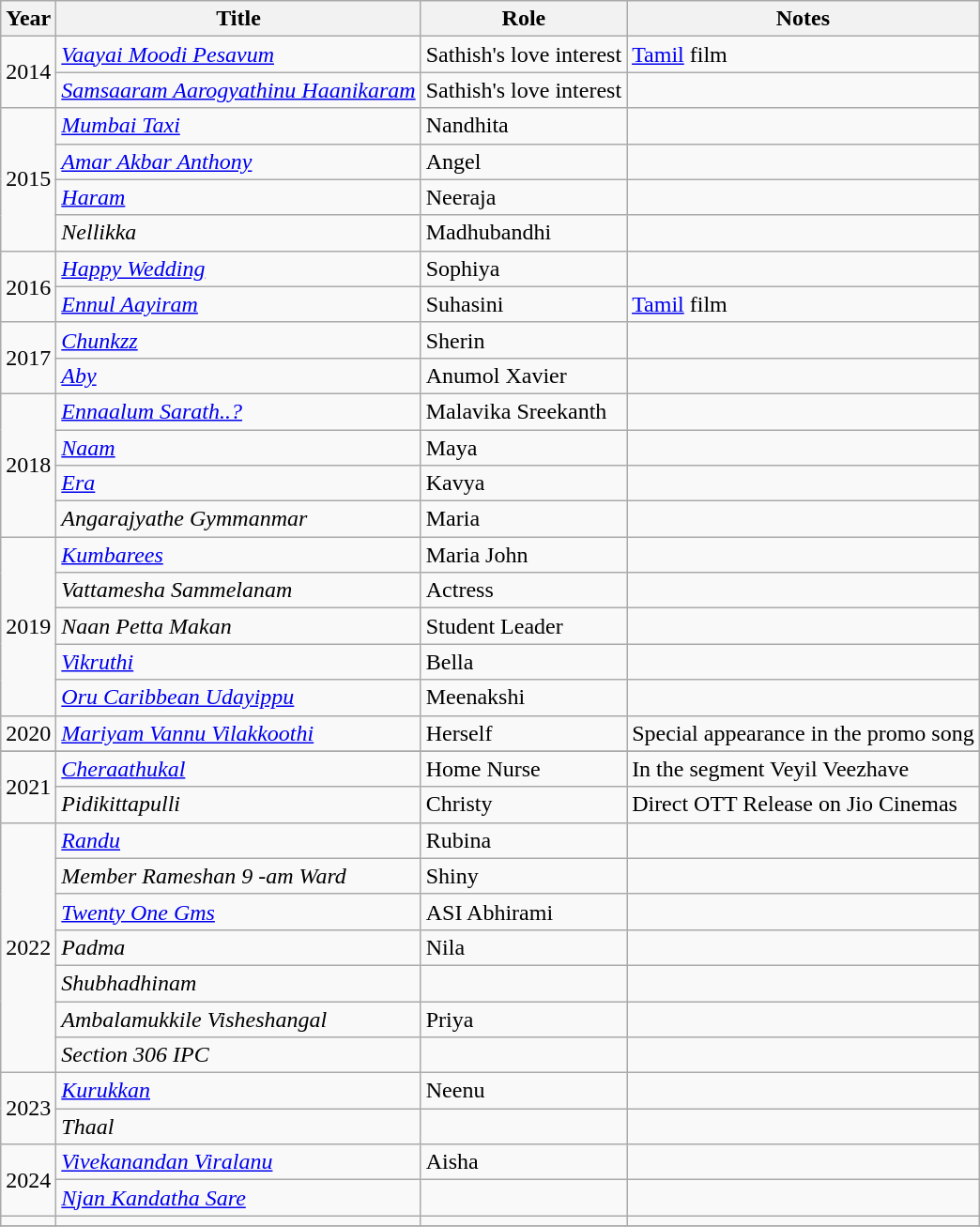<table class="wikitable sortable">
<tr>
<th>Year</th>
<th>Title</th>
<th>Role</th>
<th class="unsortable">Notes</th>
</tr>
<tr>
<td rowspan="2">2014</td>
<td><em><a href='#'>Vaayai Moodi Pesavum</a></em></td>
<td>Sathish's love interest</td>
<td><a href='#'>Tamil</a> film</td>
</tr>
<tr>
<td><em><a href='#'>Samsaaram Aarogyathinu Haanikaram</a></em></td>
<td>Sathish's love interest</td>
<td></td>
</tr>
<tr>
<td rowspan="4">2015</td>
<td><em><a href='#'>Mumbai Taxi</a></em></td>
<td>Nandhita</td>
<td></td>
</tr>
<tr>
<td><em><a href='#'>Amar Akbar Anthony</a></em></td>
<td>Angel</td>
<td></td>
</tr>
<tr>
<td><em><a href='#'>Haram</a></em></td>
<td>Neeraja</td>
<td></td>
</tr>
<tr>
<td><em>Nellikka</em></td>
<td>Madhubandhi</td>
<td></td>
</tr>
<tr>
<td rowspan="2">2016</td>
<td><em><a href='#'>Happy Wedding</a></em></td>
<td>Sophiya</td>
<td></td>
</tr>
<tr>
<td><em><a href='#'>Ennul Aayiram</a></em></td>
<td>Suhasini</td>
<td><a href='#'>Tamil</a> film</td>
</tr>
<tr>
<td rowspan="2">2017</td>
<td><em><a href='#'>Chunkzz</a></em></td>
<td>Sherin</td>
<td></td>
</tr>
<tr>
<td><em><a href='#'>Aby</a></em></td>
<td>Anumol Xavier</td>
<td></td>
</tr>
<tr>
<td rowspan=4>2018</td>
<td><em><a href='#'>Ennaalum Sarath..?</a></em></td>
<td>Malavika Sreekanth</td>
<td></td>
</tr>
<tr>
<td><em><a href='#'>Naam</a></em></td>
<td>Maya</td>
<td></td>
</tr>
<tr>
<td><em><a href='#'>Era</a></em></td>
<td>Kavya</td>
<td></td>
</tr>
<tr>
<td><em>Angarajyathe Gymmanmar</em></td>
<td>Maria</td>
<td></td>
</tr>
<tr>
<td rowspan="5">2019</td>
<td><em><a href='#'>Kumbarees</a></em></td>
<td>Maria John</td>
<td></td>
</tr>
<tr>
<td><em>Vattamesha Sammelanam</em></td>
<td>Actress</td>
<td></td>
</tr>
<tr>
<td><em>Naan Petta Makan</em></td>
<td>Student Leader</td>
<td></td>
</tr>
<tr>
<td><em><a href='#'>Vikruthi</a></em></td>
<td>Bella</td>
<td></td>
</tr>
<tr>
<td><em><a href='#'>Oru Caribbean Udayippu</a></em></td>
<td>Meenakshi</td>
<td></td>
</tr>
<tr>
<td rowspan="1">2020</td>
<td><em><a href='#'>Mariyam Vannu Vilakkoothi</a></em></td>
<td>Herself</td>
<td>Special appearance in the promo song</td>
</tr>
<tr>
</tr>
<tr>
<td rowspan="2">2021</td>
<td><em><a href='#'>Cheraathukal</a></em></td>
<td>Home Nurse</td>
<td>In the segment Veyil Veezhave</td>
</tr>
<tr>
<td><em>Pidikittapulli</em></td>
<td>Christy</td>
<td>Direct OTT Release on Jio Cinemas</td>
</tr>
<tr>
<td rowspan=7>2022</td>
<td><em><a href='#'>Randu</a></em></td>
<td>Rubina</td>
<td></td>
</tr>
<tr>
<td><em>Member Rameshan 9 -am Ward</em></td>
<td>Shiny</td>
<td></td>
</tr>
<tr>
<td><em><a href='#'>Twenty One Gms</a></em></td>
<td>ASI Abhirami</td>
<td></td>
</tr>
<tr>
<td><em>Padma</em></td>
<td>Nila</td>
<td></td>
</tr>
<tr>
<td><em>Shubhadhinam</em></td>
<td></td>
<td></td>
</tr>
<tr>
<td><em>Ambalamukkile Visheshangal</em></td>
<td>Priya</td>
<td></td>
</tr>
<tr>
<td><em>Section 306 IPC </em></td>
<td></td>
<td></td>
</tr>
<tr>
<td rowspan="2">2023</td>
<td><em><a href='#'>Kurukkan</a></em></td>
<td>Neenu</td>
<td></td>
</tr>
<tr>
<td><em>Thaal</em></td>
<td></td>
<td></td>
</tr>
<tr>
<td rowspan=2>2024</td>
<td><em><a href='#'>Vivekanandan Viralanu</a></em></td>
<td>Aisha</td>
<td></td>
</tr>
<tr>
<td><em><a href='#'>Njan Kandatha Sare</a></em></td>
<td></td>
<td></td>
</tr>
<tr>
<td></td>
<td></td>
<td></td>
<td></td>
</tr>
<tr>
</tr>
</table>
